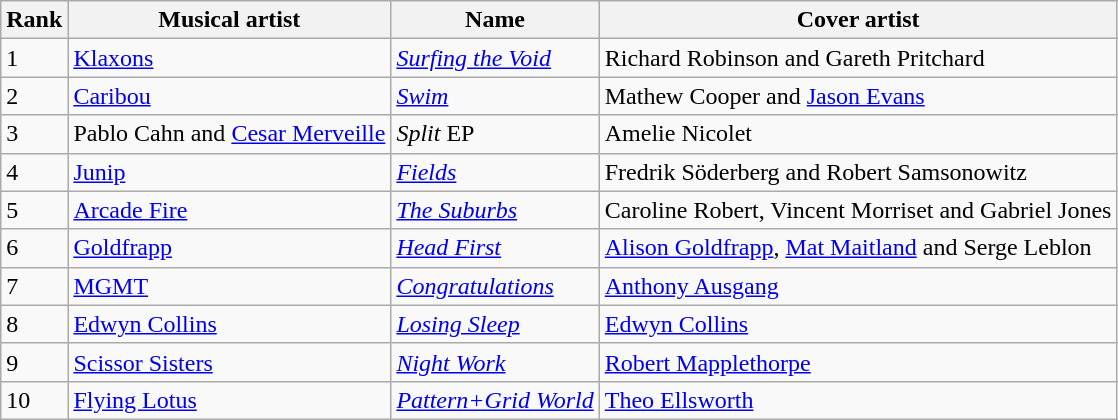<table class=wikitable>
<tr>
<th>Rank</th>
<th>Musical artist</th>
<th>Name</th>
<th>Cover artist</th>
</tr>
<tr>
<td>1</td>
<td><a href='#'>Klaxons</a></td>
<td><em><a href='#'>Surfing the Void</a></em></td>
<td>Richard Robinson and Gareth Pritchard</td>
</tr>
<tr>
<td>2</td>
<td><a href='#'>Caribou</a></td>
<td><em><a href='#'>Swim</a></em></td>
<td>Mathew Cooper and <a href='#'>Jason Evans</a></td>
</tr>
<tr>
<td>3</td>
<td>Pablo Cahn and <a href='#'>Cesar Merveille</a></td>
<td><em>Split</em> EP</td>
<td>Amelie Nicolet</td>
</tr>
<tr>
<td>4</td>
<td><a href='#'>Junip</a></td>
<td><em><a href='#'>Fields</a></em></td>
<td>Fredrik Söderberg and Robert Samsonowitz</td>
</tr>
<tr>
<td>5</td>
<td><a href='#'>Arcade Fire</a></td>
<td><em><a href='#'>The Suburbs</a></em></td>
<td>Caroline Robert, Vincent Morriset and Gabriel Jones</td>
</tr>
<tr>
<td>6</td>
<td><a href='#'>Goldfrapp</a></td>
<td><em><a href='#'>Head First</a></em></td>
<td><a href='#'>Alison Goldfrapp</a>, <a href='#'>Mat Maitland</a> and Serge Leblon</td>
</tr>
<tr>
<td>7</td>
<td><a href='#'>MGMT</a></td>
<td><em><a href='#'>Congratulations</a></em></td>
<td><a href='#'>Anthony Ausgang</a></td>
</tr>
<tr>
<td>8</td>
<td><a href='#'>Edwyn Collins</a></td>
<td><em><a href='#'>Losing Sleep</a></em></td>
<td><a href='#'>Edwyn Collins</a></td>
</tr>
<tr>
<td>9</td>
<td><a href='#'>Scissor Sisters</a></td>
<td><em><a href='#'>Night Work</a></em></td>
<td><a href='#'>Robert Mapplethorpe</a></td>
</tr>
<tr>
<td>10</td>
<td><a href='#'>Flying Lotus</a></td>
<td><em><a href='#'>Pattern+Grid World</a></em></td>
<td><a href='#'>Theo Ellsworth</a></td>
</tr>
</table>
